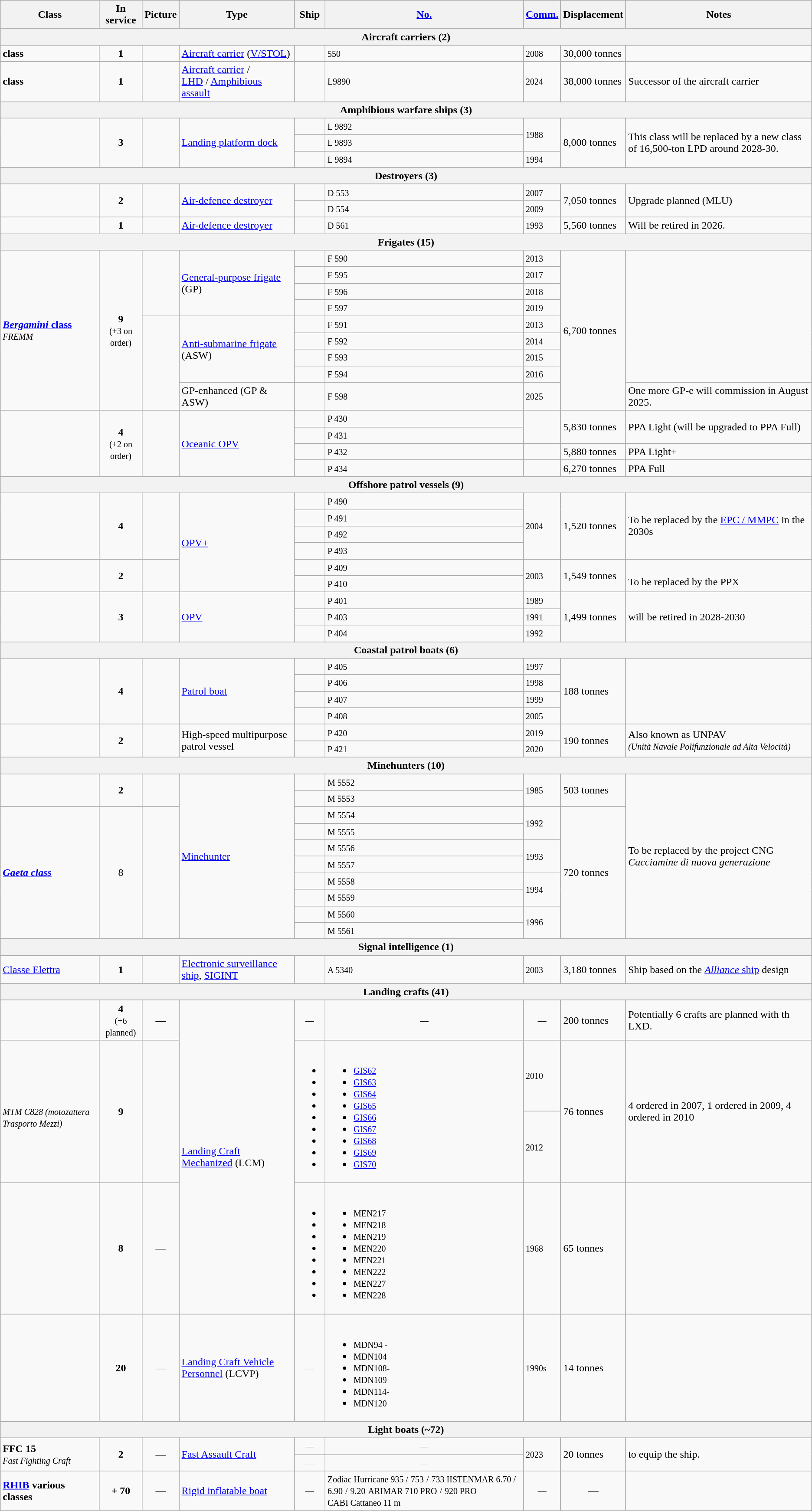<table class="wikitable">
<tr>
<th>Class</th>
<th>In service</th>
<th>Picture</th>
<th>Type</th>
<th>Ship</th>
<th><a href='#'>No.</a></th>
<th><a href='#'>Comm.</a></th>
<th>Displacement</th>
<th>Notes</th>
</tr>
<tr>
<th colspan="9">Aircraft carriers (2)</th>
</tr>
<tr>
<td><strong> class</strong></td>
<td style="text-align: center;"><strong>1</strong></td>
<td></td>
<td><a href='#'>Aircraft carrier</a> (<a href='#'>V/STOL</a>)</td>
<td><small></small></td>
<td><small>550</small></td>
<td><small>2008</small></td>
<td>30,000 tonnes</td>
<td></td>
</tr>
<tr>
<td><strong> class</strong></td>
<td style="text-align: center;"><strong>1</strong></td>
<td></td>
<td><a href='#'>Aircraft carrier</a> /<br><a href='#'>LHD</a> /
<a href='#'>Amphibious assault</a></td>
<td><small></small></td>
<td><small>L9890</small></td>
<td><small>2024</small></td>
<td>38,000 tonnes</td>
<td>Successor of the  aircraft carrier</td>
</tr>
<tr>
<th colspan="9">Amphibious warfare ships (3)</th>
</tr>
<tr>
<td rowspan="3"><strong></strong></td>
<td rowspan="3" style="text-align: center;"><strong>3</strong></td>
<td rowspan="3"></td>
<td rowspan="3"><a href='#'>Landing platform dock</a></td>
<td><small></small></td>
<td><small>L 9892</small></td>
<td rowspan="2"><small>1988</small></td>
<td rowspan="3">8,000 tonnes</td>
<td rowspan="3">This class will be replaced by a new class of 16,500-ton LPD around 2028-30.<br></td>
</tr>
<tr>
<td><small></small></td>
<td><small>L 9893</small></td>
</tr>
<tr>
<td><small></small></td>
<td><small>L 9894</small></td>
<td><small>1994</small></td>
</tr>
<tr>
<th colspan="9">Destroyers (3)</th>
</tr>
<tr>
<td rowspan="2"><strong></strong></td>
<td rowspan="2" style="text-align: center;"><strong>2</strong></td>
<td rowspan="2"></td>
<td rowspan="2"><a href='#'>Air-defence destroyer</a></td>
<td><small></small></td>
<td><small>D 553</small></td>
<td><small>2007</small></td>
<td rowspan="2">7,050 tonnes</td>
<td rowspan="2">Upgrade planned (MLU)</td>
</tr>
<tr>
<td><small></small></td>
<td><small>D 554</small></td>
<td><small>2009</small></td>
</tr>
<tr>
<td><strong></strong></td>
<td style="text-align: center;"><strong>1</strong></td>
<td></td>
<td><a href='#'>Air-defence destroyer</a></td>
<td><small></small></td>
<td><small>D 561</small></td>
<td><small>1993</small></td>
<td>5,560 tonnes</td>
<td>Will be retired in 2026.</td>
</tr>
<tr>
<th colspan="9">Frigates (15)</th>
</tr>
<tr>
<td rowspan="9"><strong><a href='#'><em>Bergamini</em> class</a></strong><br><em><small>FREMM</small></em></td>
<td rowspan="9" style="text-align: center;"><strong>9</strong><br><small>(+3 on order</small><small>)</small></td>
<td rowspan="4"></td>
<td rowspan="4"><a href='#'>General-purpose frigate</a> (GP)</td>
<td><small></small></td>
<td><small>F 590</small></td>
<td><small>2013</small></td>
<td rowspan="9">6,700 tonnes</td>
<td rowspan="8"></td>
</tr>
<tr>
<td><small></small></td>
<td><small>F 595</small></td>
<td><small>2017</small></td>
</tr>
<tr>
<td><small></small></td>
<td><small>F 596</small></td>
<td><small>2018</small></td>
</tr>
<tr>
<td><small></small></td>
<td><small>F 597</small></td>
<td><small>2019</small></td>
</tr>
<tr>
<td rowspan="5"></td>
<td rowspan="4"><a href='#'>Anti-submarine frigate</a> (ASW)</td>
<td><small></small></td>
<td><small>F 591</small></td>
<td><small>2013</small></td>
</tr>
<tr>
<td><small></small></td>
<td><small>F 592</small></td>
<td><small>2014</small></td>
</tr>
<tr>
<td><small></small></td>
<td><small>F 593</small></td>
<td><small>2015</small></td>
</tr>
<tr>
<td><small></small></td>
<td><small>F 594</small></td>
<td><small>2016</small></td>
</tr>
<tr>
<td>GP-enhanced (GP & ASW)</td>
<td><em><small></small></em></td>
<td><small>F 598</small></td>
<td><small>2025</small></td>
<td>One more GP-e will commission in August 2025.</td>
</tr>
<tr>
<td rowspan="4"><strong></strong></td>
<td rowspan="4" style="text-align: center;"><strong>4</strong><br><small>(+2 on order</small><small>)</small></td>
<td rowspan="4"></td>
<td rowspan="4"><a href='#'>Oceanic OPV</a></td>
<td><small></small></td>
<td><small>P 430</small></td>
<td rowspan="2"><small></small></td>
<td rowspan="2">5,830 tonnes</td>
<td rowspan="2">PPA Light (will be upgraded to PPA Full)</td>
</tr>
<tr>
<td><small></small></td>
<td><small>P 431</small></td>
</tr>
<tr>
<td><small></small></td>
<td><small>P 432</small></td>
<td><small></small></td>
<td>5,880 tonnes</td>
<td>PPA Light+</td>
</tr>
<tr>
<td><em><small></small></em></td>
<td><small>P 434</small></td>
<td><small></small></td>
<td>6,270 tonnes</td>
<td>PPA Full</td>
</tr>
<tr>
<th colspan="9">Offshore patrol vessels (9)</th>
</tr>
<tr>
<td rowspan="4"><strong></strong></td>
<td rowspan="4" style="text-align: center;"><strong>4</strong></td>
<td rowspan="4"></td>
<td rowspan="6"><a href='#'>OPV+</a></td>
<td><small></small></td>
<td><small>P 490</small></td>
<td rowspan="4"><small>2004</small></td>
<td rowspan="4">1,520 tonnes</td>
<td rowspan="4">To be replaced by the <a href='#'>EPC / MMPC</a> in the 2030s </td>
</tr>
<tr>
<td><small></small></td>
<td><small>P 491</small></td>
</tr>
<tr>
<td><small></small></td>
<td><small>P 492</small></td>
</tr>
<tr>
<td><small></small></td>
<td><small>P 493</small></td>
</tr>
<tr>
<td rowspan="2"><strong></strong></td>
<td rowspan="2" style="text-align: center;"><strong>2</strong></td>
<td rowspan="2"></td>
<td><small></small></td>
<td><small>P 409</small></td>
<td rowspan="2"><small>2003</small></td>
<td rowspan="2">1,549 tonnes</td>
<td rowspan="2"><br>To be replaced by the PPX </td>
</tr>
<tr>
<td><small></small></td>
<td><small>P 410</small></td>
</tr>
<tr>
<td rowspan="3"><strong></strong></td>
<td rowspan="3" style="text-align: center;"><strong>3</strong></td>
<td rowspan="3"></td>
<td rowspan="3"><a href='#'>OPV</a></td>
<td><small></small></td>
<td><small>P 401</small></td>
<td><small>1989</small></td>
<td rowspan="3">1,499 tonnes</td>
<td rowspan="3">will be retired in 2028-2030</td>
</tr>
<tr>
<td><small></small></td>
<td><small>P 403</small></td>
<td><small>1991</small></td>
</tr>
<tr>
<td><small></small></td>
<td><small>P 404</small></td>
<td><small>1992</small></td>
</tr>
<tr>
<th colspan="9">Coastal patrol boats (6)</th>
</tr>
<tr>
<td rowspan="4"><strong></strong></td>
<td rowspan="4" style="text-align: center;"><strong>4</strong></td>
<td rowspan="4"></td>
<td rowspan="4"><a href='#'>Patrol boat</a></td>
<td><small></small></td>
<td><small>P 405</small></td>
<td><small>1997</small></td>
<td rowspan="4">188 tonnes</td>
<td rowspan="4"></td>
</tr>
<tr>
<td><small></small></td>
<td><small>P 406</small></td>
<td><small>1998</small></td>
</tr>
<tr>
<td><small></small></td>
<td><small>P 407</small></td>
<td><small>1999</small></td>
</tr>
<tr>
<td><small></small></td>
<td><small>P 408</small></td>
<td><small>2005</small></td>
</tr>
<tr>
<td rowspan="2"><strong></strong></td>
<td rowspan="2" style="text-align: center;"><strong>2</strong></td>
<td rowspan="2"></td>
<td rowspan="2">High-speed multipurpose patrol vessel</td>
<td><small></small></td>
<td><small>P 420</small></td>
<td><small>2019</small></td>
<td rowspan="2">190 tonnes</td>
<td rowspan="2">Also known as UNPAV<br><small><em>(Unità Navale Polifunzionale ad Alta Velocità)</em></small><br></td>
</tr>
<tr>
<td><small></small></td>
<td><small>P 421</small></td>
<td><small>2020</small></td>
</tr>
<tr>
<th colspan="9">Minehunters (10)</th>
</tr>
<tr>
<td rowspan="2"><strong></strong></td>
<td rowspan="2" style="text-align: center;"><strong>2</strong></td>
<td rowspan="2"></td>
<td rowspan="10"><a href='#'>Minehunter</a></td>
<td><small></small></td>
<td><small>M 5552</small></td>
<td rowspan="2"><small>1985</small></td>
<td rowspan="2">503 tonnes</td>
<td rowspan="10">To be replaced by the project CNG<br><em>Cacciamine di nuova generazione</em><br></td>
</tr>
<tr>
<td><small></small></td>
<td><small>M 5553</small></td>
</tr>
<tr>
<td rowspan="8"><a href='#'><strong><em>Gaeta<em> class<strong></a></td>
<td rowspan="8" style="text-align: center;"></strong>8<strong></td>
<td rowspan="8"></td>
<td><small></small></td>
<td><small>M 5554</small></td>
<td rowspan="2"><small>1992</small></td>
<td rowspan="8">720 tonnes</td>
</tr>
<tr>
<td><small></small></td>
<td><small>M 5555</small></td>
</tr>
<tr>
<td><small></small></td>
<td><small>M 5556</small></td>
<td rowspan="2"><small>1993</small></td>
</tr>
<tr>
<td><small></small></td>
<td><small>M 5557</small></td>
</tr>
<tr>
<td><small></small></td>
<td><small>M 5558</small></td>
<td rowspan="2"><small>1994</small></td>
</tr>
<tr>
<td><small></small></td>
<td><small>M 5559</small></td>
</tr>
<tr>
<td><small></small></td>
<td><small>M 5560</small></td>
<td rowspan="2"><small>1996</small></td>
</tr>
<tr>
<td><small></small></td>
<td><small>M 5561</small></td>
</tr>
<tr>
<th colspan="9">Signal intelligence (1)</th>
</tr>
<tr>
<td><a href='#'></strong>Classe </em>Elettra</em></strong></a></td>
<td style="text-align: center;"><strong>1</strong></td>
<td></td>
<td><a href='#'>Electronic surveillance ship</a>, <a href='#'>SIGINT</a></td>
<td><small></small></td>
<td><small>A 5340</small></td>
<td><small>2003</small></td>
<td>3,180 tonnes</td>
<td>Ship based on the <a href='#'><em>Alliance</em> ship</a> design <em></em></td>
</tr>
<tr>
<th colspan="9">Landing crafts (41)</th>
</tr>
<tr>
<td><strong></strong></td>
<td style="text-align: center;"><strong>4</strong><br><small>(+6 planned)</small></td>
<td style="text-align: center;">—</td>
<td rowspan="4"><a href='#'>Landing Craft Mechanized</a> (LCM)</td>
<td style="text-align: center;"><small>—</small></td>
<td style="text-align: center;"><small>—</small></td>
<td style="text-align: center;"><small>—</small></td>
<td>200 tonnes</td>
<td>Potentially 6 crafts are planned with th LXD.</td>
</tr>
<tr>
<td rowspan="2"><strong></strong><br><small><em>MTM C828 (motozattera Trasporto Mezzi)</em></small></td>
<td rowspan="2" style="text-align: center;"><strong>9</strong></td>
<td rowspan="2"></td>
<td rowspan="2"><br><ul><li><small></small></li><li><small></small></li><li><small></small></li><li><small></small></li><li><small></small></li><li><small></small></li><li><small></small></li><li><small></small></li><li><small></small></li></ul></td>
<td rowspan="2"><br><ul><li><small><a href='#'>GIS62</a></small></li><li><small><a href='#'>GIS63</a></small></li><li><small><a href='#'>GIS64</a></small></li><li><small><a href='#'>GIS65</a></small></li><li><small><a href='#'>GIS66</a></small></li><li><small><a href='#'>GIS67</a></small></li><li><small><a href='#'>GIS68</a></small></li><li><small><a href='#'>GIS69</a></small></li><li><small><a href='#'>GIS70</a></small></li></ul></td>
<td><small>2010</small></td>
<td rowspan="2">76 tonnes</td>
<td rowspan="2">4 ordered in  2007, 1 ordered in  2009, 4 ordered in  2010 </td>
</tr>
<tr>
<td><small>2012</small></td>
</tr>
<tr>
<td><strong></strong></td>
<td style="text-align: center;"><strong>8</strong></td>
<td style="text-align: center;">—</td>
<td><br><ul><li><small></small></li><li><small></small></li><li><small></small></li><li><small></small></li><li><small></small></li><li><small></small></li><li><small></small></li><li><small></small></li></ul></td>
<td><br><ul><li><small>MEN217</small></li><li><small>MEN218</small></li><li><small>MEN219</small></li><li><small>MEN220</small></li><li><small>MEN221</small></li><li><small>MEN222</small></li><li><small>MEN227</small></li><li><small>MEN228</small></li></ul></td>
<td><small>1968</small></td>
<td>65 tonnes</td>
<td></td>
</tr>
<tr>
<td><strong></strong></td>
<td style="text-align: center;"><strong>20</strong></td>
<td style="text-align: center;">—</td>
<td><a href='#'>Landing Craft Vehicle Personnel</a> (LCVP)</td>
<td style="text-align: center;"><small>—</small></td>
<td><br><ul><li><small>MDN94 -</small></li><li><small>MDN104</small></li><li><small>MDN108-</small></li><li><small>MDN109</small></li><li><small>MDN114-</small></li><li><small>MDN120</small></li></ul></td>
<td><small>1990s</small></td>
<td>14 tonnes</td>
<td></td>
</tr>
<tr>
<th colspan="9">Light boats (~72)</th>
</tr>
<tr>
<td rowspan="2"><strong>FFC 15</strong><br><em><small>Fast Fighting Craft</small></em></td>
<td rowspan="2" style="text-align: center;"><strong>2</strong></td>
<td rowspan="2" style="text-align: center;">—</td>
<td rowspan="2"><a href='#'>Fast Assault Craft</a></td>
<td style="text-align: center;"><small>—</small></td>
<td style="text-align: center;"><small>—</small></td>
<td rowspan="2"><small>2023</small></td>
<td rowspan="2">20 tonnes<br></td>
<td rowspan="2">to equip the  ship.</td>
</tr>
<tr>
<td style="text-align: center;"><small>—</small></td>
<td style="text-align: center;"><small>—</small></td>
</tr>
<tr>
<td><strong><a href='#'>RHIB</a> various classes</strong></td>
<td style="text-align: center;"><strong>+ 70</strong></td>
<td style="text-align: center;">—</td>
<td><a href='#'>Rigid inflatable boat</a></td>
<td style="text-align: center;"><small>—</small></td>
<td><small>Zodiac Hurricane 935 /</small> <small>753</small> <small>/</small> <small>733 II</small><small>STENMAR 6.70 /</small> <small>6.90</small> <small>/</small> <small>9.20</small> <small>ARIMAR 710 PRO</small> <small>/</small> <small>920 PRO</small><br><small>CABI Cattaneo 11 m</small></td>
<td style="text-align: center;"><small>—</small></td>
<td style="text-align: center;">—</td>
<td></td>
</tr>
</table>
